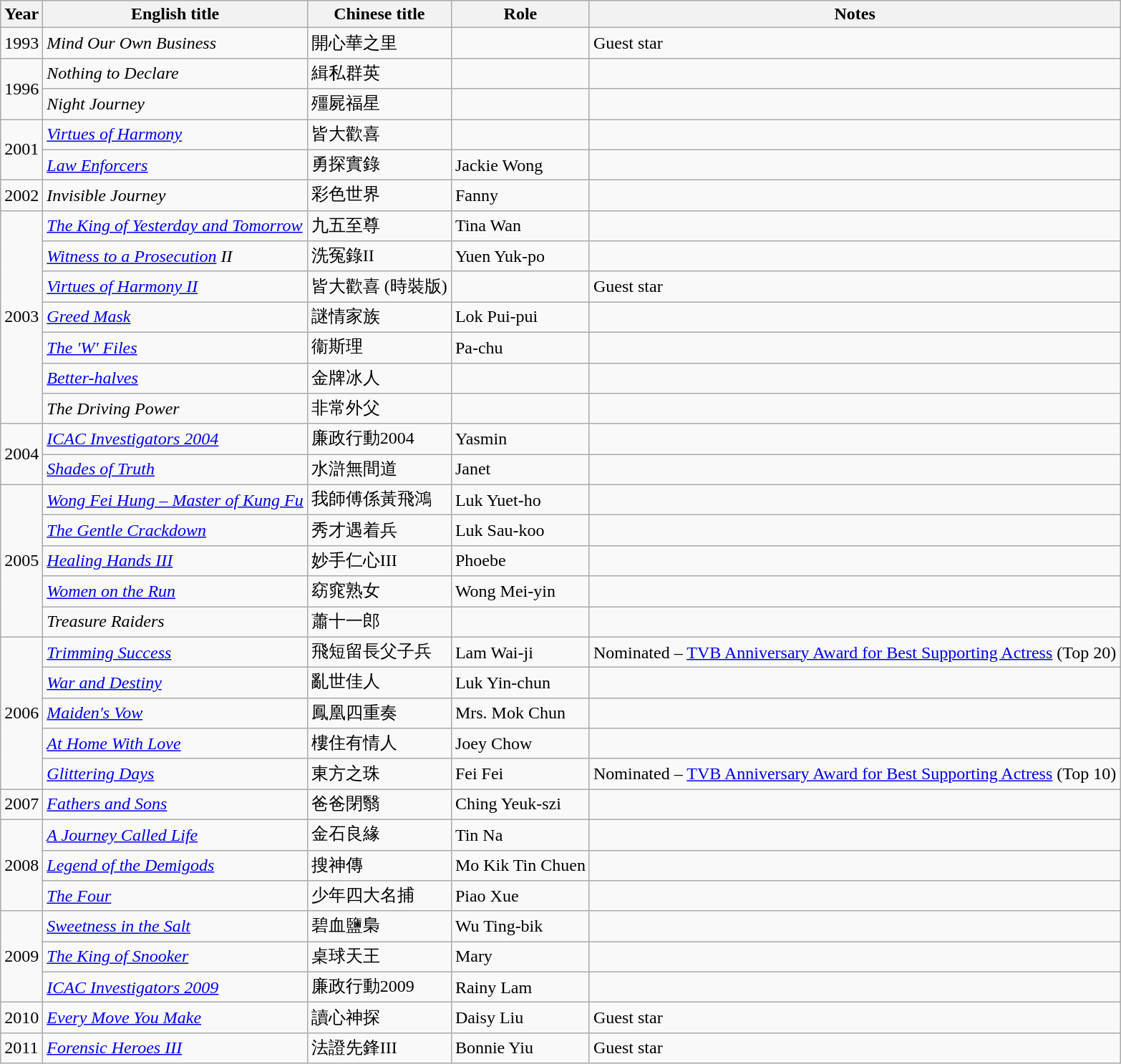<table class="wikitable">
<tr>
<th>Year</th>
<th>English title</th>
<th>Chinese title</th>
<th>Role</th>
<th>Notes</th>
</tr>
<tr>
<td>1993</td>
<td><em>Mind Our Own Business</em></td>
<td>開心華之里</td>
<td></td>
<td>Guest star</td>
</tr>
<tr>
<td rowspan=2>1996</td>
<td><em>Nothing to Declare</em></td>
<td>緝私群英</td>
<td></td>
<td></td>
</tr>
<tr>
<td><em>Night Journey</em></td>
<td>殭屍福星</td>
<td></td>
<td></td>
</tr>
<tr>
<td rowspan=2>2001</td>
<td><em><a href='#'>Virtues of Harmony</a></em></td>
<td>皆大歡喜</td>
<td></td>
<td></td>
</tr>
<tr>
<td><em><a href='#'>Law Enforcers</a></em></td>
<td>勇探實錄</td>
<td>Jackie Wong</td>
<td></td>
</tr>
<tr>
<td>2002</td>
<td><em>Invisible Journey</em></td>
<td>彩色世界</td>
<td>Fanny</td>
<td></td>
</tr>
<tr>
<td rowspan="7">2003</td>
<td><em><a href='#'>The King of Yesterday and Tomorrow</a></em></td>
<td>九五至尊</td>
<td>Tina Wan</td>
<td></td>
</tr>
<tr>
<td><em><a href='#'>Witness to a Prosecution</a> II</em></td>
<td>洗冤錄II</td>
<td>Yuen Yuk-po</td>
<td></td>
</tr>
<tr>
<td><em><a href='#'>Virtues of Harmony II</a></em></td>
<td>皆大歡喜 (時裝版)</td>
<td></td>
<td>Guest star</td>
</tr>
<tr>
<td><em><a href='#'>Greed Mask</a></em></td>
<td>謎情家族</td>
<td>Lok Pui-pui</td>
<td></td>
</tr>
<tr>
<td><em><a href='#'>The 'W' Files</a></em></td>
<td>衞斯理</td>
<td>Pa-chu</td>
<td></td>
</tr>
<tr>
<td><em><a href='#'>Better-halves</a></em></td>
<td>金牌冰人</td>
<td></td>
<td></td>
</tr>
<tr>
<td><em>The Driving Power</em></td>
<td>非常外父</td>
<td></td>
<td></td>
</tr>
<tr>
<td rowspan="2">2004</td>
<td><em><a href='#'>ICAC Investigators 2004</a></em></td>
<td>廉政行動2004</td>
<td>Yasmin</td>
<td></td>
</tr>
<tr>
<td><em><a href='#'>Shades of Truth</a></em></td>
<td>水滸無間道</td>
<td>Janet</td>
<td></td>
</tr>
<tr>
<td rowspan="5">2005</td>
<td><em><a href='#'>Wong Fei Hung – Master of Kung Fu</a></em></td>
<td>我師傅係黃飛鴻</td>
<td>Luk Yuet-ho</td>
</tr>
<tr>
<td><em><a href='#'>The Gentle Crackdown</a></em></td>
<td>秀才遇着兵</td>
<td>Luk Sau-koo</td>
<td></td>
</tr>
<tr>
<td><em><a href='#'>Healing Hands III</a></em></td>
<td>妙手仁心III</td>
<td>Phoebe</td>
<td></td>
</tr>
<tr>
<td><em><a href='#'>Women on the Run</a></em></td>
<td>窈窕熟女</td>
<td>Wong Mei-yin</td>
<td></td>
</tr>
<tr>
<td><em>Treasure Raiders</em></td>
<td>蕭十一郎</td>
<td></td>
<td></td>
</tr>
<tr>
<td rowspan="5">2006</td>
<td><em><a href='#'>Trimming Success</a></em></td>
<td>飛短留長父子兵</td>
<td>Lam Wai-ji</td>
<td>Nominated – <a href='#'>TVB Anniversary Award for Best Supporting Actress</a> (Top 20)</td>
</tr>
<tr>
<td><em><a href='#'>War and Destiny</a></em></td>
<td>亂世佳人</td>
<td>Luk Yin-chun</td>
<td></td>
</tr>
<tr>
<td><em><a href='#'>Maiden's Vow</a></em></td>
<td>鳳凰四重奏</td>
<td>Mrs. Mok Chun</td>
<td></td>
</tr>
<tr>
<td><em><a href='#'>At Home With Love</a></em></td>
<td>樓住有情人</td>
<td>Joey Chow</td>
<td></td>
</tr>
<tr>
<td><em><a href='#'>Glittering Days</a></em></td>
<td>東方之珠</td>
<td>Fei Fei</td>
<td>Nominated – <a href='#'>TVB Anniversary Award for Best Supporting Actress</a> (Top 10)</td>
</tr>
<tr>
<td>2007</td>
<td><em><a href='#'>Fathers and Sons</a></em></td>
<td>爸爸閉翳</td>
<td>Ching Yeuk-szi</td>
<td></td>
</tr>
<tr>
<td rowspan=3>2008</td>
<td><em><a href='#'>A Journey Called Life</a></em></td>
<td>金石良緣</td>
<td>Tin Na</td>
<td></td>
</tr>
<tr>
<td><em><a href='#'>Legend of the Demigods</a></em></td>
<td>搜神傳</td>
<td>Mo Kik Tin Chuen</td>
<td></td>
</tr>
<tr>
<td><em><a href='#'>The Four</a></em></td>
<td>少年四大名捕</td>
<td>Piao Xue</td>
<td></td>
</tr>
<tr>
<td rowspan="3">2009</td>
<td><em><a href='#'>Sweetness in the Salt</a></em></td>
<td>碧血鹽梟</td>
<td>Wu Ting-bik</td>
<td></td>
</tr>
<tr>
<td><em><a href='#'>The King of Snooker</a></em></td>
<td>桌球天王</td>
<td>Mary</td>
<td></td>
</tr>
<tr>
<td><em><a href='#'>ICAC Investigators 2009</a></em></td>
<td>廉政行動2009</td>
<td>Rainy Lam</td>
<td></td>
</tr>
<tr>
<td>2010</td>
<td><em><a href='#'>Every Move You Make</a></em></td>
<td>讀心神探</td>
<td>Daisy Liu</td>
<td>Guest star</td>
</tr>
<tr>
<td>2011</td>
<td><em><a href='#'>Forensic Heroes III</a></em></td>
<td>法證先鋒III</td>
<td>Bonnie Yiu</td>
<td>Guest star</td>
</tr>
</table>
